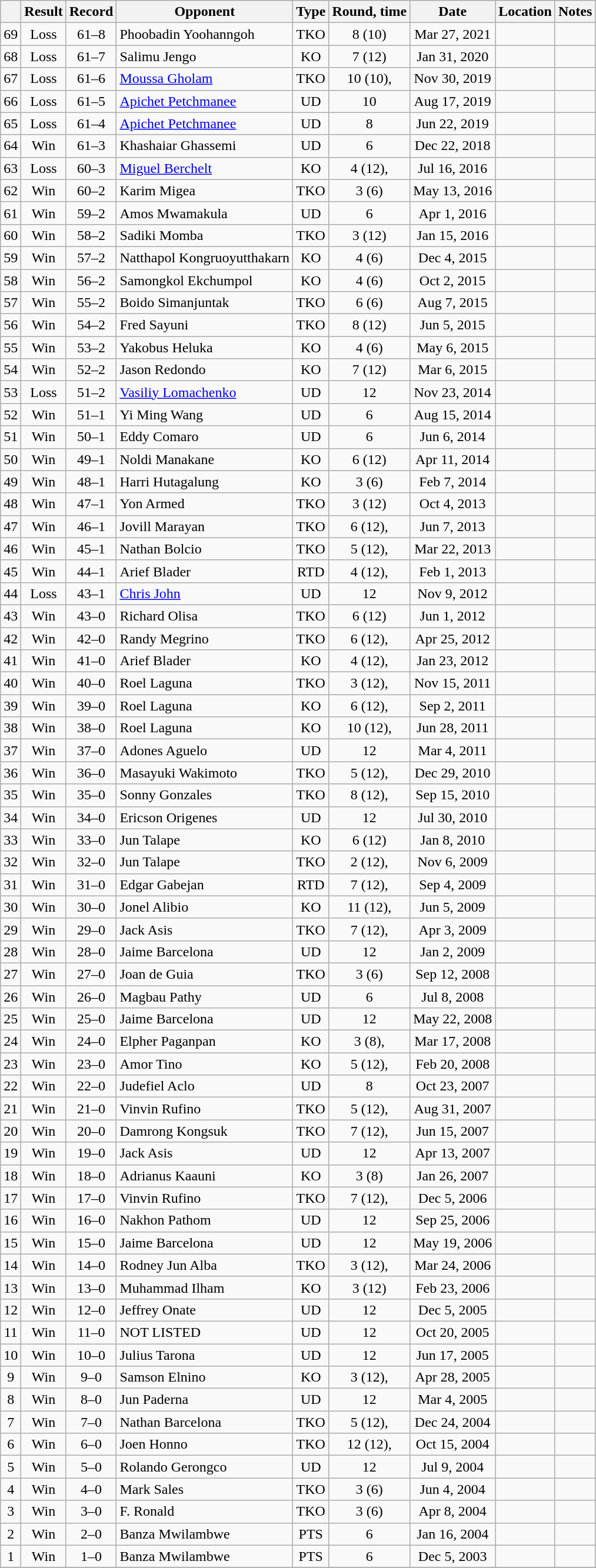<table class="wikitable" style="text-align:center">
<tr>
<th></th>
<th>Result</th>
<th>Record</th>
<th>Opponent</th>
<th>Type</th>
<th>Round, time</th>
<th>Date</th>
<th>Location</th>
<th>Notes</th>
</tr>
<tr>
<td>69</td>
<td>Loss</td>
<td>61–8</td>
<td align=left>Phoobadin Yoohanngoh</td>
<td>TKO</td>
<td>8 (10)</td>
<td>Mar 27, 2021</td>
<td style="text-align:left;"></td>
<td style="text-align:left;"></td>
</tr>
<tr>
<td>68</td>
<td>Loss</td>
<td>61–7</td>
<td align=left>Salimu Jengo</td>
<td>KO</td>
<td>7 (12)</td>
<td>Jan 31, 2020</td>
<td style="text-align:left;"></td>
<td style="text-align:left;"></td>
</tr>
<tr>
<td>67</td>
<td>Loss</td>
<td>61–6</td>
<td align=left><a href='#'>Moussa Gholam</a></td>
<td>TKO</td>
<td>10 (10), </td>
<td>Nov 30, 2019</td>
<td style="text-align:left;"></td>
<td style="text-align:left;"></td>
</tr>
<tr>
<td>66</td>
<td>Loss</td>
<td>61–5</td>
<td align=left><a href='#'>Apichet Petchmanee</a></td>
<td>UD</td>
<td>10</td>
<td>Aug 17, 2019</td>
<td style="text-align:left;"></td>
<td style="text-align:left;"></td>
</tr>
<tr>
<td>65</td>
<td>Loss</td>
<td>61–4</td>
<td align=left><a href='#'>Apichet Petchmanee</a></td>
<td>UD</td>
<td>8</td>
<td>Jun 22, 2019</td>
<td style="text-align:left;"></td>
<td></td>
</tr>
<tr>
<td>64</td>
<td>Win</td>
<td>61–3</td>
<td align=left>Khashaiar Ghassemi</td>
<td>UD</td>
<td>6</td>
<td>Dec 22, 2018</td>
<td style="text-align:left;"></td>
<td></td>
</tr>
<tr>
<td>63</td>
<td>Loss</td>
<td>60–3</td>
<td align=left><a href='#'>Miguel Berchelt</a></td>
<td>KO</td>
<td>4 (12), </td>
<td>Jul 16, 2016</td>
<td style="text-align:left;"></td>
<td style="text-align:left;"></td>
</tr>
<tr>
<td>62</td>
<td>Win</td>
<td>60–2</td>
<td align=left>Karim Migea</td>
<td>TKO</td>
<td>3 (6)</td>
<td>May 13, 2016</td>
<td style="text-align:left;"></td>
<td></td>
</tr>
<tr>
<td>61</td>
<td>Win</td>
<td>59–2</td>
<td align=left>Amos Mwamakula</td>
<td>UD</td>
<td>6</td>
<td>Apr 1, 2016</td>
<td style="text-align:left;"></td>
<td></td>
</tr>
<tr>
<td>60</td>
<td>Win</td>
<td>58–2</td>
<td align=left>Sadiki Momba</td>
<td>TKO</td>
<td>3 (12)</td>
<td>Jan 15, 2016</td>
<td style="text-align:left;"></td>
<td style="text-align:left;"></td>
</tr>
<tr>
<td>59</td>
<td>Win</td>
<td>57–2</td>
<td align=left>Natthapol Kongruoyutthakarn</td>
<td>KO</td>
<td>4 (6)</td>
<td>Dec 4, 2015</td>
<td style="text-align:left;"></td>
<td></td>
</tr>
<tr>
<td>58</td>
<td>Win</td>
<td>56–2</td>
<td align=left>Samongkol Ekchumpol</td>
<td>KO</td>
<td>4 (6)</td>
<td>Oct 2, 2015</td>
<td style="text-align:left;"></td>
<td></td>
</tr>
<tr>
<td>57</td>
<td>Win</td>
<td>55–2</td>
<td align=left>Boido Simanjuntak</td>
<td>TKO</td>
<td>6 (6)</td>
<td>Aug 7, 2015</td>
<td style="text-align:left;"></td>
<td></td>
</tr>
<tr>
<td>56</td>
<td>Win</td>
<td>54–2</td>
<td align=left>Fred Sayuni</td>
<td>TKO</td>
<td>8 (12)</td>
<td>Jun 5, 2015</td>
<td style="text-align:left;"></td>
<td style="text-align:left;"></td>
</tr>
<tr>
<td>55</td>
<td>Win</td>
<td>53–2</td>
<td align=left>Yakobus Heluka</td>
<td>KO</td>
<td>4 (6)</td>
<td>May 6, 2015</td>
<td style="text-align:left;"></td>
<td></td>
</tr>
<tr>
<td>54</td>
<td>Win</td>
<td>52–2</td>
<td align=left>Jason Redondo</td>
<td>KO</td>
<td>7 (12)</td>
<td>Mar 6, 2015</td>
<td style="text-align:left;"></td>
<td style="text-align:left;"></td>
</tr>
<tr>
<td>53</td>
<td>Loss</td>
<td>51–2</td>
<td align=left><a href='#'>Vasiliy Lomachenko</a></td>
<td>UD</td>
<td>12</td>
<td>Nov 23, 2014</td>
<td style="text-align:left;"></td>
<td style="text-align:left;"></td>
</tr>
<tr>
<td>52</td>
<td>Win</td>
<td>51–1</td>
<td align=left>Yi Ming Wang</td>
<td>UD</td>
<td>6</td>
<td>Aug 15, 2014</td>
<td style="text-align:left;"></td>
<td></td>
</tr>
<tr>
<td>51</td>
<td>Win</td>
<td>50–1</td>
<td align=left>Eddy Comaro</td>
<td>UD</td>
<td>6</td>
<td>Jun 6, 2014</td>
<td style="text-align:left;"></td>
<td></td>
</tr>
<tr>
<td>50</td>
<td>Win</td>
<td>49–1</td>
<td align=left>Noldi Manakane</td>
<td>KO</td>
<td>6 (12)</td>
<td>Apr 11, 2014</td>
<td style="text-align:left;"></td>
<td style="text-align:left;"></td>
</tr>
<tr>
<td>49</td>
<td>Win</td>
<td>48–1</td>
<td align=left>Harri Hutagalung</td>
<td>KO</td>
<td>3 (6)</td>
<td>Feb 7, 2014</td>
<td style="text-align:left;"></td>
<td></td>
</tr>
<tr>
<td>48</td>
<td>Win</td>
<td>47–1</td>
<td align=left>Yon Armed</td>
<td>TKO</td>
<td>3 (12)</td>
<td>Oct 4, 2013</td>
<td style="text-align:left;"></td>
<td style="text-align:left;"></td>
</tr>
<tr>
<td>47</td>
<td>Win</td>
<td>46–1</td>
<td align=left>Jovill Marayan</td>
<td>TKO</td>
<td>6 (12), </td>
<td>Jun 7, 2013</td>
<td style="text-align:left;"></td>
<td style="text-align:left;"></td>
</tr>
<tr>
<td>46</td>
<td>Win</td>
<td>45–1</td>
<td align=left>Nathan Bolcio</td>
<td>TKO</td>
<td>5 (12), </td>
<td>Mar 22, 2013</td>
<td style="text-align:left;"></td>
<td style="text-align:left;"></td>
</tr>
<tr>
<td>45</td>
<td>Win</td>
<td>44–1</td>
<td align=left>Arief Blader</td>
<td>RTD</td>
<td>4 (12), </td>
<td>Feb 1, 2013</td>
<td style="text-align:left;"></td>
<td style="text-align:left;"></td>
</tr>
<tr>
<td>44</td>
<td>Loss</td>
<td>43–1</td>
<td align=left><a href='#'>Chris John</a></td>
<td>UD</td>
<td>12</td>
<td>Nov 9, 2012</td>
<td style="text-align:left;"></td>
<td style="text-align:left;"></td>
</tr>
<tr>
<td>43</td>
<td>Win</td>
<td>43–0</td>
<td align=left>Richard Olisa</td>
<td>TKO</td>
<td>6 (12)</td>
<td>Jun 1, 2012</td>
<td style="text-align:left;"></td>
<td style="text-align:left;"></td>
</tr>
<tr>
<td>42</td>
<td>Win</td>
<td>42–0</td>
<td align=left>Randy Megrino</td>
<td>TKO</td>
<td>6 (12), </td>
<td>Apr 25, 2012</td>
<td style="text-align:left;"></td>
<td style="text-align:left;"></td>
</tr>
<tr>
<td>41</td>
<td>Win</td>
<td>41–0</td>
<td align=left>Arief Blader</td>
<td>KO</td>
<td>4 (12), </td>
<td>Jan 23, 2012</td>
<td style="text-align:left;"></td>
<td style="text-align:left;"></td>
</tr>
<tr>
<td>40</td>
<td>Win</td>
<td>40–0</td>
<td align=left>Roel Laguna</td>
<td>TKO</td>
<td>3 (12), </td>
<td>Nov 15, 2011</td>
<td style="text-align:left;"></td>
<td style="text-align:left;"></td>
</tr>
<tr>
<td>39</td>
<td>Win</td>
<td>39–0</td>
<td align=left>Roel Laguna</td>
<td>KO</td>
<td>6 (12), </td>
<td>Sep 2, 2011</td>
<td style="text-align:left;"></td>
<td style="text-align:left;"></td>
</tr>
<tr>
<td>38</td>
<td>Win</td>
<td>38–0</td>
<td align=left>Roel Laguna</td>
<td>KO</td>
<td>10 (12), </td>
<td>Jun 28, 2011</td>
<td style="text-align:left;"></td>
<td style="text-align:left;"></td>
</tr>
<tr>
<td>37</td>
<td>Win</td>
<td>37–0</td>
<td align=left>Adones Aguelo</td>
<td>UD</td>
<td>12</td>
<td>Mar 4, 2011</td>
<td style="text-align:left;"></td>
<td style="text-align:left;"></td>
</tr>
<tr>
<td>36</td>
<td>Win</td>
<td>36–0</td>
<td align=left>Masayuki Wakimoto</td>
<td>TKO</td>
<td>5 (12), </td>
<td>Dec 29, 2010</td>
<td style="text-align:left;"></td>
<td style="text-align:left;"></td>
</tr>
<tr>
<td>35</td>
<td>Win</td>
<td>35–0</td>
<td align=left>Sonny Gonzales</td>
<td>TKO</td>
<td>8 (12), </td>
<td>Sep 15, 2010</td>
<td style="text-align:left;"></td>
<td style="text-align:left;"></td>
</tr>
<tr>
<td>34</td>
<td>Win</td>
<td>34–0</td>
<td align=left>Ericson Origenes</td>
<td>UD</td>
<td>12</td>
<td>Jul 30, 2010</td>
<td style="text-align:left;"></td>
<td style="text-align:left;"></td>
</tr>
<tr>
<td>33</td>
<td>Win</td>
<td>33–0</td>
<td align=left>Jun Talape</td>
<td>KO</td>
<td>6 (12)</td>
<td>Jan 8, 2010</td>
<td style="text-align:left;"></td>
<td style="text-align:left;"></td>
</tr>
<tr>
<td>32</td>
<td>Win</td>
<td>32–0</td>
<td align=left>Jun Talape</td>
<td>TKO</td>
<td>2 (12), </td>
<td>Nov 6, 2009</td>
<td style="text-align:left;"></td>
<td style="text-align:left;"></td>
</tr>
<tr>
<td>31</td>
<td>Win</td>
<td>31–0</td>
<td align=left>Edgar Gabejan</td>
<td>RTD</td>
<td>7 (12), </td>
<td>Sep 4, 2009</td>
<td style="text-align:left;"></td>
<td style="text-align:left;"></td>
</tr>
<tr>
<td>30</td>
<td>Win</td>
<td>30–0</td>
<td align=left>Jonel Alibio</td>
<td>KO</td>
<td>11 (12), </td>
<td>Jun 5, 2009</td>
<td style="text-align:left;"></td>
<td style="text-align:left;"></td>
</tr>
<tr>
<td>29</td>
<td>Win</td>
<td>29–0</td>
<td align=left>Jack Asis</td>
<td>TKO</td>
<td>7 (12), </td>
<td>Apr 3, 2009</td>
<td style="text-align:left;"></td>
<td style="text-align:left;"></td>
</tr>
<tr>
<td>28</td>
<td>Win</td>
<td>28–0</td>
<td align=left>Jaime Barcelona</td>
<td>UD</td>
<td>12</td>
<td>Jan 2, 2009</td>
<td style="text-align:left;"></td>
<td style="text-align:left;"></td>
</tr>
<tr>
<td>27</td>
<td>Win</td>
<td>27–0</td>
<td align=left>Joan de Guia</td>
<td>TKO</td>
<td>3 (6)</td>
<td>Sep 12, 2008</td>
<td style="text-align:left;"></td>
<td></td>
</tr>
<tr>
<td>26</td>
<td>Win</td>
<td>26–0</td>
<td align=left>Magbau Pathy</td>
<td>UD</td>
<td>6</td>
<td>Jul 8, 2008</td>
<td style="text-align:left;"></td>
<td></td>
</tr>
<tr>
<td>25</td>
<td>Win</td>
<td>25–0</td>
<td align=left>Jaime Barcelona</td>
<td>UD</td>
<td>12</td>
<td>May 22, 2008</td>
<td style="text-align:left;"></td>
<td style="text-align:left;"></td>
</tr>
<tr>
<td>24</td>
<td>Win</td>
<td>24–0</td>
<td align=left>Elpher Paganpan</td>
<td>KO</td>
<td>3 (8), </td>
<td>Mar 17, 2008</td>
<td style="text-align:left;"></td>
<td></td>
</tr>
<tr>
<td>23</td>
<td>Win</td>
<td>23–0</td>
<td align=left>Amor Tino</td>
<td>KO</td>
<td>5 (12), </td>
<td>Feb 20, 2008</td>
<td style="text-align:left;"></td>
<td style="text-align:left;"></td>
</tr>
<tr>
<td>22</td>
<td>Win</td>
<td>22–0</td>
<td align=left>Judefiel Aclo</td>
<td>UD</td>
<td>8</td>
<td>Oct 23, 2007</td>
<td style="text-align:left;"></td>
<td></td>
</tr>
<tr>
<td>21</td>
<td>Win</td>
<td>21–0</td>
<td align=left>Vinvin Rufino</td>
<td>TKO</td>
<td>5 (12), </td>
<td>Aug 31, 2007</td>
<td style="text-align:left;"></td>
<td style="text-align:left;"></td>
</tr>
<tr>
<td>20</td>
<td>Win</td>
<td>20–0</td>
<td align=left>Damrong Kongsuk</td>
<td>TKO</td>
<td>7 (12), </td>
<td>Jun 15, 2007</td>
<td style="text-align:left;"></td>
<td style="text-align:left;"></td>
</tr>
<tr>
<td>19</td>
<td>Win</td>
<td>19–0</td>
<td align=left>Jack Asis</td>
<td>UD</td>
<td>12</td>
<td>Apr 13, 2007</td>
<td style="text-align:left;"></td>
<td style="text-align:left;"></td>
</tr>
<tr>
<td>18</td>
<td>Win</td>
<td>18–0</td>
<td align=left>Adrianus Kaauni</td>
<td>KO</td>
<td>3 (8)</td>
<td>Jan 26, 2007</td>
<td style="text-align:left;"></td>
<td></td>
</tr>
<tr>
<td>17</td>
<td>Win</td>
<td>17–0</td>
<td align=left>Vinvin Rufino</td>
<td>TKO</td>
<td>7 (12), </td>
<td>Dec 5, 2006</td>
<td style="text-align:left;"></td>
<td style="text-align:left;"></td>
</tr>
<tr>
<td>16</td>
<td>Win</td>
<td>16–0</td>
<td align=left>Nakhon Pathom</td>
<td>UD</td>
<td>12</td>
<td>Sep 25, 2006</td>
<td style="text-align:left;"></td>
<td style="text-align:left;"></td>
</tr>
<tr>
<td>15</td>
<td>Win</td>
<td>15–0</td>
<td align=left>Jaime Barcelona</td>
<td>UD</td>
<td>12</td>
<td>May 19, 2006</td>
<td style="text-align:left;"></td>
<td style="text-align:left;"></td>
</tr>
<tr>
<td>14</td>
<td>Win</td>
<td>14–0</td>
<td align=left>Rodney Jun Alba</td>
<td>TKO</td>
<td>3 (12), </td>
<td>Mar 24, 2006</td>
<td style="text-align:left;"></td>
<td style="text-align:left;"></td>
</tr>
<tr>
<td>13</td>
<td>Win</td>
<td>13–0</td>
<td align=left>Muhammad Ilham</td>
<td>KO</td>
<td>3 (12)</td>
<td>Feb 23, 2006</td>
<td style="text-align:left;"></td>
<td style="text-align:left;"></td>
</tr>
<tr>
<td>12</td>
<td>Win</td>
<td>12–0</td>
<td align=left>Jeffrey Onate</td>
<td>UD</td>
<td>12</td>
<td>Dec 5, 2005</td>
<td style="text-align:left;"></td>
<td style="text-align:left;"></td>
</tr>
<tr>
<td>11</td>
<td>Win</td>
<td>11–0</td>
<td align=left>NOT LISTED</td>
<td>UD</td>
<td>12</td>
<td>Oct 20, 2005</td>
<td style="text-align:left;"></td>
<td style="text-align:left;"></td>
</tr>
<tr>
<td>10</td>
<td>Win</td>
<td>10–0</td>
<td align=left>Julius Tarona</td>
<td>UD</td>
<td>12</td>
<td>Jun 17, 2005</td>
<td style="text-align:left;"></td>
<td style="text-align:left;"></td>
</tr>
<tr>
<td>9</td>
<td>Win</td>
<td>9–0</td>
<td align=left>Samson Elnino</td>
<td>KO</td>
<td>3 (12), </td>
<td>Apr 28, 2005</td>
<td style="text-align:left;"></td>
<td style="text-align:left;"></td>
</tr>
<tr>
<td>8</td>
<td>Win</td>
<td>8–0</td>
<td align=left>Jun Paderna</td>
<td>UD</td>
<td>12</td>
<td>Mar 4, 2005</td>
<td style="text-align:left;"></td>
<td style="text-align:left;"></td>
</tr>
<tr>
<td>7</td>
<td>Win</td>
<td>7–0</td>
<td align=left>Nathan Barcelona</td>
<td>TKO</td>
<td>5 (12), </td>
<td>Dec 24, 2004</td>
<td style="text-align:left;"></td>
<td style="text-align:left;"></td>
</tr>
<tr>
<td>6</td>
<td>Win</td>
<td>6–0</td>
<td align=left>Joen Honno</td>
<td>TKO</td>
<td>12 (12), </td>
<td>Oct 15, 2004</td>
<td style="text-align:left;"></td>
<td style="text-align:left;"></td>
</tr>
<tr>
<td>5</td>
<td>Win</td>
<td>5–0</td>
<td align=left>Rolando Gerongco</td>
<td>UD</td>
<td>12</td>
<td>Jul 9, 2004</td>
<td style="text-align:left;"></td>
<td style="text-align:left;"></td>
</tr>
<tr>
<td>4</td>
<td>Win</td>
<td>4–0</td>
<td align=left>Mark Sales</td>
<td>TKO</td>
<td>3 (6)</td>
<td>Jun 4, 2004</td>
<td style="text-align:left;"></td>
<td></td>
</tr>
<tr>
<td>3</td>
<td>Win</td>
<td>3–0</td>
<td align=left>F. Ronald</td>
<td>TKO</td>
<td>3 (6)</td>
<td>Apr 8, 2004</td>
<td style="text-align:left;"></td>
<td></td>
</tr>
<tr>
<td>2</td>
<td>Win</td>
<td>2–0</td>
<td align=left>Banza Mwilambwe</td>
<td>PTS</td>
<td>6</td>
<td>Jan 16, 2004</td>
<td style="text-align:left;"></td>
<td></td>
</tr>
<tr>
<td>1</td>
<td>Win</td>
<td>1–0</td>
<td align=left>Banza Mwilambwe</td>
<td>PTS</td>
<td>6</td>
<td>Dec 5, 2003</td>
<td style="text-align:left;"></td>
<td></td>
</tr>
<tr>
</tr>
</table>
